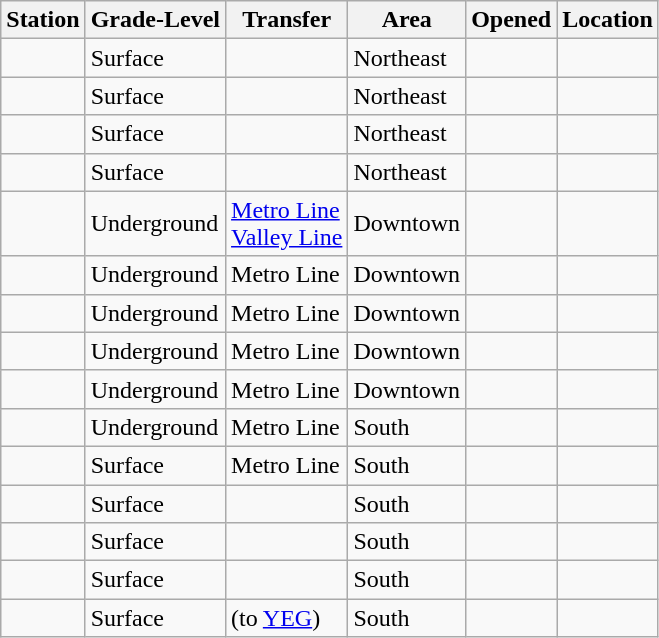<table class="wikitable sortable">
<tr>
<th>Station</th>
<th>Grade-Level</th>
<th>Transfer</th>
<th>Area</th>
<th>Opened</th>
<th class="unsortable">Location</th>
</tr>
<tr>
<td></td>
<td>Surface</td>
<td></td>
<td>Northeast</td>
<td></td>
<td><small></small></td>
</tr>
<tr>
<td></td>
<td>Surface</td>
<td></td>
<td>Northeast</td>
<td></td>
<td><small></small></td>
</tr>
<tr>
<td></td>
<td>Surface</td>
<td></td>
<td>Northeast</td>
<td></td>
<td><small></small></td>
</tr>
<tr>
<td></td>
<td>Surface</td>
<td></td>
<td>Northeast</td>
<td></td>
<td><small></small></td>
</tr>
<tr>
<td></td>
<td>Underground</td>
<td> <a href='#'>Metro Line</a><br> <a href='#'>Valley Line</a></td>
<td>Downtown</td>
<td></td>
<td><small></small></td>
</tr>
<tr>
<td></td>
<td>Underground</td>
<td> Metro Line</td>
<td>Downtown</td>
<td></td>
<td><small></small></td>
</tr>
<tr>
<td></td>
<td>Underground</td>
<td> Metro Line</td>
<td>Downtown</td>
<td></td>
<td><small></small></td>
</tr>
<tr>
<td></td>
<td>Underground</td>
<td> Metro Line</td>
<td>Downtown</td>
<td></td>
<td><small></small></td>
</tr>
<tr>
<td></td>
<td>Underground</td>
<td> Metro Line</td>
<td>Downtown</td>
<td></td>
<td><small></small></td>
</tr>
<tr>
<td></td>
<td>Underground</td>
<td> Metro Line</td>
<td>South</td>
<td></td>
<td><small></small></td>
</tr>
<tr>
<td></td>
<td>Surface</td>
<td> Metro Line</td>
<td>South</td>
<td></td>
<td><small></small></td>
</tr>
<tr>
<td></td>
<td>Surface</td>
<td></td>
<td>South</td>
<td></td>
<td><small></small></td>
</tr>
<tr>
<td></td>
<td>Surface</td>
<td></td>
<td>South</td>
<td></td>
<td><small></small></td>
</tr>
<tr>
<td></td>
<td>Surface</td>
<td></td>
<td>South</td>
<td></td>
<td><small></small></td>
</tr>
<tr>
<td></td>
<td>Surface</td>
<td>  (to  <a href='#'>YEG</a>)</td>
<td>South</td>
<td></td>
<td><small></small></td>
</tr>
</table>
